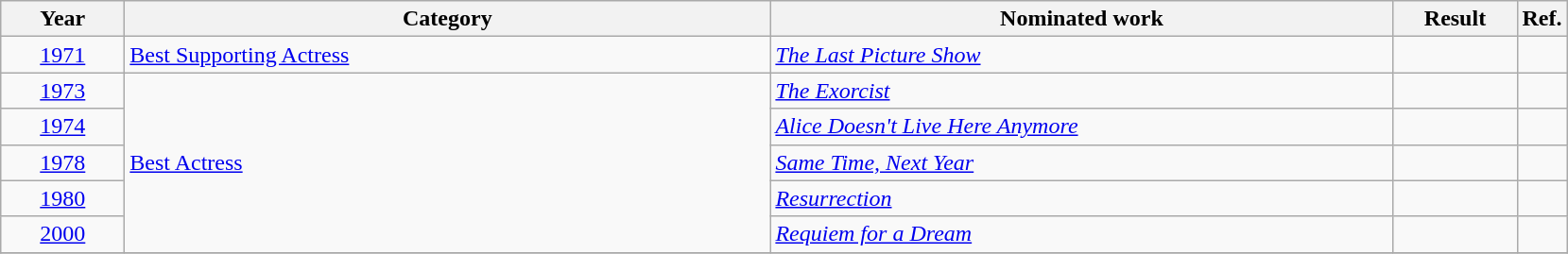<table class=wikitable>
<tr>
<th scope="col" style="width:5em;">Year</th>
<th scope="col" style="width:28em;">Category</th>
<th scope="col" style="width:27em;">Nominated work</th>
<th scope="col" style="width:5em;">Result</th>
<th>Ref.</th>
</tr>
<tr>
<td style="text-align:center;"><a href='#'>1971</a></td>
<td><a href='#'>Best Supporting Actress</a></td>
<td><em><a href='#'>The Last Picture Show</a></em></td>
<td></td>
<td style="text-align:center;"></td>
</tr>
<tr>
<td style="text-align:center;"><a href='#'>1973</a></td>
<td rowspan=5><a href='#'>Best Actress</a></td>
<td><em><a href='#'>The Exorcist</a></em></td>
<td></td>
<td style="text-align:center;"></td>
</tr>
<tr>
<td style="text-align:center;"><a href='#'>1974</a></td>
<td><em><a href='#'>Alice Doesn't Live Here Anymore</a></em></td>
<td></td>
<td style="text-align:center;"></td>
</tr>
<tr>
<td style="text-align:center;"><a href='#'>1978</a></td>
<td><em><a href='#'>Same Time, Next Year</a></em></td>
<td></td>
<td style="text-align:center;"></td>
</tr>
<tr>
<td style="text-align:center;"><a href='#'>1980</a></td>
<td><em><a href='#'>Resurrection</a></em></td>
<td></td>
<td style="text-align:center;"></td>
</tr>
<tr>
<td style="text-align:center;"><a href='#'>2000</a></td>
<td><em><a href='#'>Requiem for a Dream</a></em></td>
<td></td>
<td style="text-align:center;"></td>
</tr>
<tr>
</tr>
</table>
